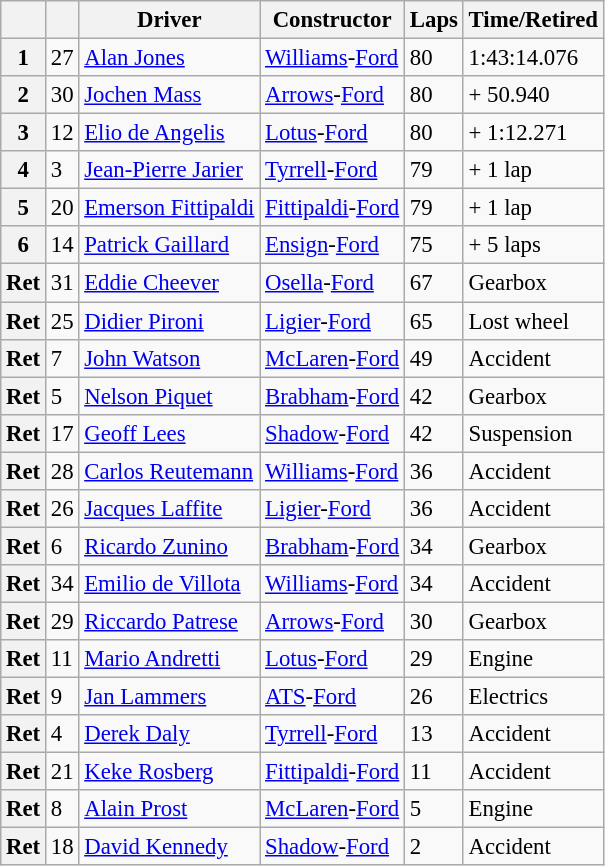<table class="wikitable" style="font-size: 95%;">
<tr>
<th></th>
<th></th>
<th>Driver</th>
<th>Constructor</th>
<th>Laps</th>
<th>Time/Retired</th>
</tr>
<tr>
<th>1</th>
<td>27</td>
<td> <a href='#'>Alan Jones</a></td>
<td><a href='#'>Williams</a>-<a href='#'>Ford</a></td>
<td>80</td>
<td>1:43:14.076</td>
</tr>
<tr>
<th>2</th>
<td>30</td>
<td> <a href='#'>Jochen Mass</a></td>
<td><a href='#'>Arrows</a>-<a href='#'>Ford</a></td>
<td>80</td>
<td>+ 50.940</td>
</tr>
<tr>
<th>3</th>
<td>12</td>
<td> <a href='#'>Elio de Angelis</a></td>
<td><a href='#'>Lotus</a>-<a href='#'>Ford</a></td>
<td>80</td>
<td>+ 1:12.271</td>
</tr>
<tr>
<th>4</th>
<td>3</td>
<td> <a href='#'>Jean-Pierre Jarier</a></td>
<td><a href='#'>Tyrrell</a>-<a href='#'>Ford</a></td>
<td>79</td>
<td>+ 1 lap</td>
</tr>
<tr>
<th>5</th>
<td>20</td>
<td> <a href='#'>Emerson Fittipaldi</a></td>
<td><a href='#'>Fittipaldi</a>-<a href='#'>Ford</a></td>
<td>79</td>
<td>+ 1 lap</td>
</tr>
<tr>
<th>6</th>
<td>14</td>
<td> <a href='#'>Patrick Gaillard</a></td>
<td><a href='#'>Ensign</a>-<a href='#'>Ford</a></td>
<td>75</td>
<td>+ 5 laps</td>
</tr>
<tr>
<th>Ret</th>
<td>31</td>
<td> <a href='#'>Eddie Cheever</a></td>
<td><a href='#'>Osella</a>-<a href='#'>Ford</a></td>
<td>67</td>
<td>Gearbox</td>
</tr>
<tr>
<th>Ret</th>
<td>25</td>
<td> <a href='#'>Didier Pironi</a></td>
<td><a href='#'>Ligier</a>-<a href='#'>Ford</a></td>
<td>65</td>
<td>Lost wheel</td>
</tr>
<tr>
<th>Ret</th>
<td>7</td>
<td> <a href='#'>John Watson</a></td>
<td><a href='#'>McLaren</a>-<a href='#'>Ford</a></td>
<td>49</td>
<td>Accident</td>
</tr>
<tr>
<th>Ret</th>
<td>5</td>
<td> <a href='#'>Nelson Piquet</a></td>
<td><a href='#'>Brabham</a>-<a href='#'>Ford</a></td>
<td>42</td>
<td>Gearbox</td>
</tr>
<tr>
<th>Ret</th>
<td>17</td>
<td> <a href='#'>Geoff Lees</a></td>
<td><a href='#'>Shadow</a>-<a href='#'>Ford</a></td>
<td>42</td>
<td>Suspension</td>
</tr>
<tr>
<th>Ret</th>
<td>28</td>
<td> <a href='#'>Carlos Reutemann</a></td>
<td><a href='#'>Williams</a>-<a href='#'>Ford</a></td>
<td>36</td>
<td>Accident</td>
</tr>
<tr>
<th>Ret</th>
<td>26</td>
<td> <a href='#'>Jacques Laffite</a></td>
<td><a href='#'>Ligier</a>-<a href='#'>Ford</a></td>
<td>36</td>
<td>Accident</td>
</tr>
<tr>
<th>Ret</th>
<td>6</td>
<td> <a href='#'>Ricardo Zunino</a></td>
<td><a href='#'>Brabham</a>-<a href='#'>Ford</a></td>
<td>34</td>
<td>Gearbox</td>
</tr>
<tr>
<th>Ret</th>
<td>34</td>
<td> <a href='#'>Emilio de Villota</a></td>
<td><a href='#'>Williams</a>-<a href='#'>Ford</a></td>
<td>34</td>
<td>Accident</td>
</tr>
<tr>
<th>Ret</th>
<td>29</td>
<td> <a href='#'>Riccardo Patrese</a></td>
<td><a href='#'>Arrows</a>-<a href='#'>Ford</a></td>
<td>30</td>
<td>Gearbox</td>
</tr>
<tr>
<th>Ret</th>
<td>11</td>
<td> <a href='#'>Mario Andretti</a></td>
<td><a href='#'>Lotus</a>-<a href='#'>Ford</a></td>
<td>29</td>
<td>Engine</td>
</tr>
<tr>
<th>Ret</th>
<td>9</td>
<td> <a href='#'>Jan Lammers</a></td>
<td><a href='#'>ATS</a>-<a href='#'>Ford</a></td>
<td>26</td>
<td>Electrics</td>
</tr>
<tr>
<th>Ret</th>
<td>4</td>
<td> <a href='#'>Derek Daly</a></td>
<td><a href='#'>Tyrrell</a>-<a href='#'>Ford</a></td>
<td>13</td>
<td>Accident</td>
</tr>
<tr>
<th>Ret</th>
<td>21</td>
<td> <a href='#'>Keke Rosberg</a></td>
<td><a href='#'>Fittipaldi</a>-<a href='#'>Ford</a></td>
<td>11</td>
<td>Accident</td>
</tr>
<tr>
<th>Ret</th>
<td>8</td>
<td> <a href='#'>Alain Prost</a></td>
<td><a href='#'>McLaren</a>-<a href='#'>Ford</a></td>
<td>5</td>
<td>Engine</td>
</tr>
<tr>
<th>Ret</th>
<td>18</td>
<td> <a href='#'>David Kennedy</a></td>
<td><a href='#'>Shadow</a>-<a href='#'>Ford</a></td>
<td>2</td>
<td>Accident</td>
</tr>
</table>
